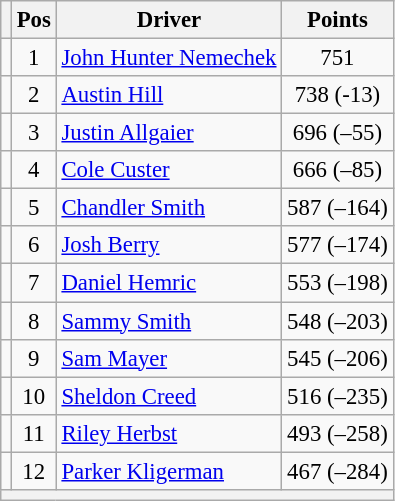<table class="wikitable" style="font-size: 95%;">
<tr>
<th></th>
<th>Pos</th>
<th>Driver</th>
<th>Points</th>
</tr>
<tr>
<td align="left"></td>
<td style="text-align:center;">1</td>
<td><a href='#'>John Hunter Nemechek</a></td>
<td style="text-align:center;">751</td>
</tr>
<tr>
<td align="left"></td>
<td style="text-align:center;">2</td>
<td><a href='#'>Austin Hill</a></td>
<td style="text-align:center;">738 (-13)</td>
</tr>
<tr>
<td align="left"></td>
<td style="text-align:center;">3</td>
<td><a href='#'>Justin Allgaier</a></td>
<td style="text-align:center;">696 (–55)</td>
</tr>
<tr>
<td align="left"></td>
<td style="text-align:center;">4</td>
<td><a href='#'>Cole Custer</a></td>
<td style="text-align:center;">666 (–85)</td>
</tr>
<tr>
<td align="left"></td>
<td style="text-align:center;">5</td>
<td><a href='#'>Chandler Smith</a></td>
<td style="text-align:center;">587 (–164)</td>
</tr>
<tr>
<td align="left"></td>
<td style="text-align:center;">6</td>
<td><a href='#'>Josh Berry</a></td>
<td style="text-align:center;">577 (–174)</td>
</tr>
<tr>
<td align="left"></td>
<td style="text-align:center;">7</td>
<td><a href='#'>Daniel Hemric</a></td>
<td style="text-align:center;">553 (–198)</td>
</tr>
<tr>
<td align="left"></td>
<td style="text-align:center;">8</td>
<td><a href='#'>Sammy Smith</a></td>
<td style="text-align:center;">548 (–203)</td>
</tr>
<tr>
<td align="left"></td>
<td style="text-align:center;">9</td>
<td><a href='#'>Sam Mayer</a></td>
<td style="text-align:center;">545 (–206)</td>
</tr>
<tr>
<td align="left"></td>
<td style="text-align:center;">10</td>
<td><a href='#'>Sheldon Creed</a></td>
<td style="text-align:center;">516 (–235)</td>
</tr>
<tr>
<td align="left"></td>
<td style="text-align:center;">11</td>
<td><a href='#'>Riley Herbst</a></td>
<td style="text-align:center;">493 (–258)</td>
</tr>
<tr>
<td align="left"></td>
<td style="text-align:center;">12</td>
<td><a href='#'>Parker Kligerman</a></td>
<td style="text-align:center;">467 (–284)</td>
</tr>
<tr class="sortbottom">
<th colspan="9"></th>
</tr>
</table>
